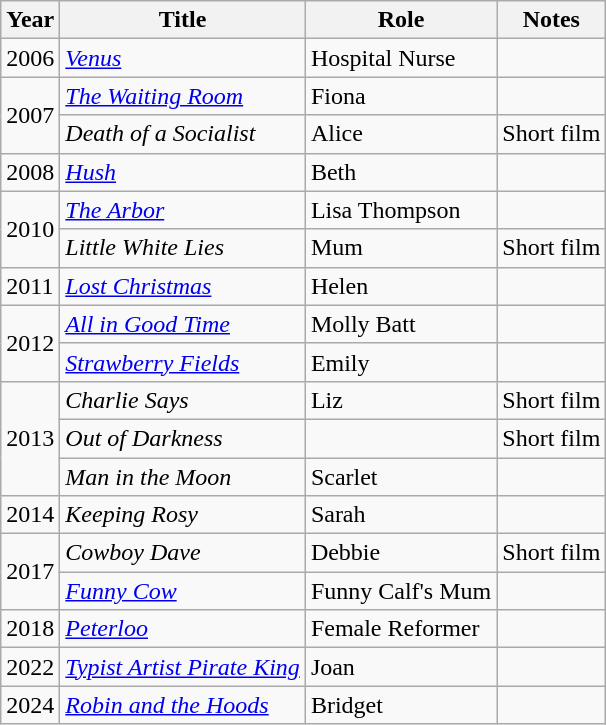<table class="wikitable">
<tr>
<th>Year</th>
<th>Title</th>
<th>Role</th>
<th>Notes</th>
</tr>
<tr>
<td>2006</td>
<td><em><a href='#'>Venus</a></em></td>
<td>Hospital Nurse</td>
<td></td>
</tr>
<tr>
<td rowspan="2">2007</td>
<td><em><a href='#'>The Waiting Room</a></em></td>
<td>Fiona</td>
<td></td>
</tr>
<tr>
<td><em>Death of a Socialist</em></td>
<td>Alice</td>
<td>Short film</td>
</tr>
<tr>
<td>2008</td>
<td><em><a href='#'>Hush</a></em></td>
<td>Beth</td>
<td></td>
</tr>
<tr>
<td rowspan="2">2010</td>
<td><em><a href='#'>The Arbor</a></em></td>
<td>Lisa Thompson</td>
<td></td>
</tr>
<tr>
<td><em>Little White Lies</em></td>
<td>Mum</td>
<td>Short film</td>
</tr>
<tr>
<td>2011</td>
<td><em><a href='#'>Lost Christmas</a></em></td>
<td>Helen</td>
<td></td>
</tr>
<tr>
<td rowspan="2">2012</td>
<td><em><a href='#'>All in Good Time</a></em></td>
<td>Molly Batt</td>
<td></td>
</tr>
<tr>
<td><em><a href='#'>Strawberry Fields</a></em></td>
<td>Emily</td>
<td></td>
</tr>
<tr>
<td rowspan="3">2013</td>
<td><em>Charlie Says</em></td>
<td>Liz</td>
<td>Short film</td>
</tr>
<tr>
<td><em>Out of Darkness</em></td>
<td></td>
<td>Short film</td>
</tr>
<tr>
<td><em>Man in the Moon</em></td>
<td>Scarlet</td>
<td></td>
</tr>
<tr>
<td>2014</td>
<td><em>Keeping Rosy</em></td>
<td>Sarah</td>
<td></td>
</tr>
<tr>
<td rowspan="2">2017</td>
<td><em>Cowboy Dave</em></td>
<td>Debbie</td>
<td>Short film</td>
</tr>
<tr>
<td><em><a href='#'>Funny Cow</a></em></td>
<td>Funny Calf's Mum</td>
<td></td>
</tr>
<tr>
<td>2018</td>
<td><em><a href='#'>Peterloo</a></em></td>
<td>Female Reformer</td>
<td></td>
</tr>
<tr>
<td>2022</td>
<td><em><a href='#'>Typist Artist Pirate King</a></em></td>
<td>Joan</td>
<td></td>
</tr>
<tr>
<td>2024</td>
<td><em><a href='#'>Robin and the Hoods</a></em></td>
<td>Bridget</td>
<td></td>
</tr>
</table>
